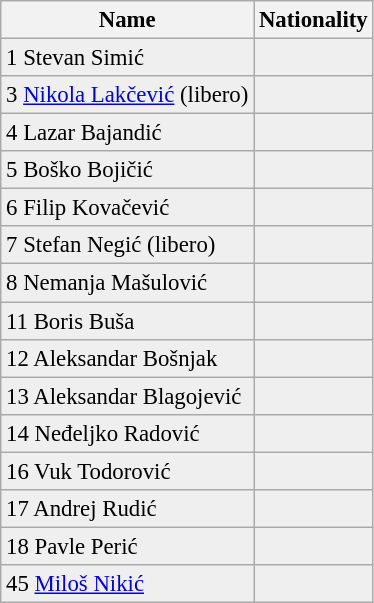<table class="wikitable" style="font-size: 95%;">
<tr>
<th>Name</th>
<th>Nationality</th>
</tr>
<tr bgcolor="#EFEFEF">
<td>1 Stevan Simić</td>
<td></td>
</tr>
<tr bgcolor="#EFEFEF">
<td>3 <a href='#'>Nikola Lakčević</a> (libero)</td>
<td></td>
</tr>
<tr bgcolor="#EFEFEF">
<td>4 Lazar Bajandić</td>
<td></td>
</tr>
<tr bgcolor="#EFEFEF">
<td>5 Boško Bojičić</td>
<td></td>
</tr>
<tr bgcolor="#EFEFEF">
<td>6 Filip Kovačević</td>
<td></td>
</tr>
<tr bgcolor="#EFEFEF">
<td>7 Stefan Negić (libero)</td>
<td></td>
</tr>
<tr bgcolor="#EFEFEF">
<td>8 Nemanja Mašulović</td>
<td></td>
</tr>
<tr bgcolor="#EFEFEF">
<td>11 Boris Buša</td>
<td></td>
</tr>
<tr bgcolor="#EFEFEF">
<td>12 Aleksandar Bošnjak</td>
<td></td>
</tr>
<tr bgcolor="#EFEFEF">
<td>13 Aleksandar Blagojević</td>
<td></td>
</tr>
<tr bgcolor="#EFEFEF">
<td>14 Neđeljko Radović</td>
<td></td>
</tr>
<tr bgcolor="#EFEFEF">
<td>16 Vuk Todorović</td>
<td></td>
</tr>
<tr bgcolor="#EFEFEF">
<td>17 Andrej Rudić</td>
<td></td>
</tr>
<tr bgcolor="#EFEFEF">
<td>18 Pavle Perić</td>
<td></td>
</tr>
<tr bgcolor="#EFEFEF">
<td>45 <a href='#'>Miloš Nikić</a></td>
<td></td>
</tr>
</table>
